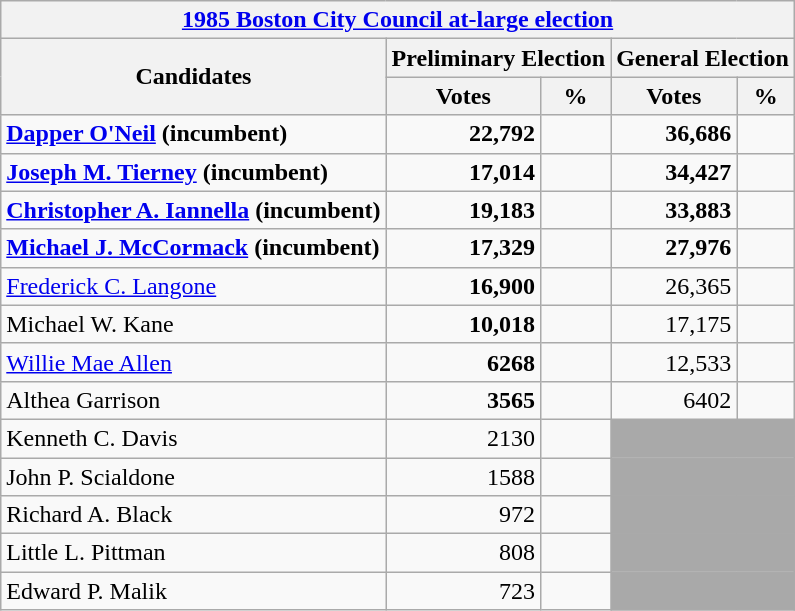<table class=wikitable>
<tr>
<th colspan=5><a href='#'>1985 Boston City Council at-large election</a></th>
</tr>
<tr>
<th rowspan="2"><strong>Candidates</strong></th>
<th colspan=2><strong>Preliminary Election</strong></th>
<th colspan=2><strong>General Election</strong></th>
</tr>
<tr>
<th>Votes</th>
<th>%</th>
<th>Votes</th>
<th>%</th>
</tr>
<tr>
<td><strong><a href='#'>Dapper O'Neil</a> (incumbent)</strong></td>
<td style="text-align:right;"><strong>22,792</strong></td>
<td style="text-align:right;"><strong></strong></td>
<td style="text-align:right;"><strong>36,686</strong></td>
<td style="text-align:right;"><strong></strong></td>
</tr>
<tr>
<td><strong><a href='#'>Joseph M. Tierney</a> (incumbent)</strong></td>
<td style="text-align:right;"><strong>17,014</strong></td>
<td style="text-align:right;"><strong></strong></td>
<td style="text-align:right;"><strong>34,427</strong></td>
<td style="text-align:right;"><strong></strong></td>
</tr>
<tr>
<td><strong><a href='#'>Christopher A. Iannella</a> (incumbent)</strong></td>
<td style="text-align:right;"><strong>19,183</strong></td>
<td style="text-align:right;"><strong></strong></td>
<td style="text-align:right;"><strong>33,883</strong></td>
<td style="text-align:right;"><strong></strong></td>
</tr>
<tr>
<td><strong><a href='#'>Michael J. McCormack</a> (incumbent)</strong></td>
<td style="text-align:right;"><strong>17,329</strong></td>
<td style="text-align:right;"><strong></strong></td>
<td style="text-align:right;"><strong>27,976</strong></td>
<td style="text-align:right;"><strong></strong></td>
</tr>
<tr>
<td><a href='#'>Frederick C. Langone</a></td>
<td style="text-align:right;"><strong>16,900</strong></td>
<td style="text-align:right;"><strong></strong></td>
<td style="text-align:right;">26,365</td>
<td style="text-align:right;"></td>
</tr>
<tr>
<td>Michael W. Kane</td>
<td style="text-align:right;"><strong>10,018</strong></td>
<td style="text-align:right;"><strong></strong></td>
<td style="text-align:right;">17,175</td>
<td style="text-align:right;"></td>
</tr>
<tr>
<td><a href='#'>Willie Mae Allen</a></td>
<td style="text-align:right;"><strong>6268</strong></td>
<td style="text-align:right;"><strong></strong></td>
<td style="text-align:right;">12,533</td>
<td style="text-align:right;"></td>
</tr>
<tr>
<td>Althea Garrison</td>
<td style="text-align:right;"><strong>3565</strong></td>
<td style="text-align:right;"><strong></strong></td>
<td style="text-align:right;">6402</td>
<td style="text-align:right;"></td>
</tr>
<tr>
<td>Kenneth C. Davis</td>
<td style="text-align:right;">2130</td>
<td style="text-align:right;"></td>
<td colspan="2" style="background:darkgrey;"> </td>
</tr>
<tr>
<td>John P. Scialdone</td>
<td style="text-align:right;">1588</td>
<td style="text-align:right;"></td>
<td colspan="2" style="background:darkgrey;"> </td>
</tr>
<tr>
<td>Richard A. Black</td>
<td style="text-align:right;">972</td>
<td style="text-align:right;"></td>
<td colspan="2" style="background:darkgrey;"> </td>
</tr>
<tr>
<td>Little L. Pittman</td>
<td style="text-align:right;">808</td>
<td style="text-align:right;"></td>
<td colspan="2" style="background:darkgrey;"> </td>
</tr>
<tr>
<td>Edward P. Malik</td>
<td style="text-align:right;">723</td>
<td style="text-align:right;"></td>
<td colspan="2" style="background:darkgrey;"> </td>
</tr>
</table>
